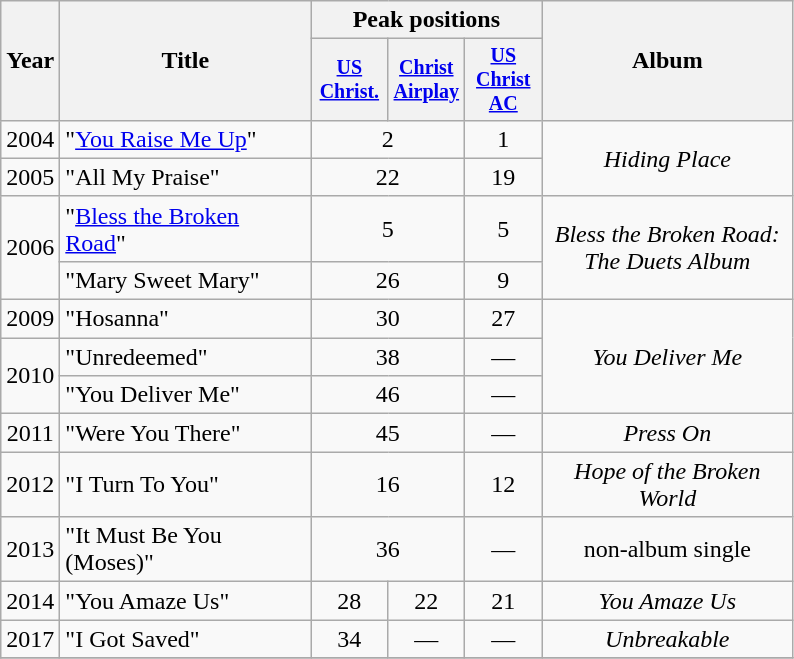<table class="wikitable" style="text-align:center;">
<tr>
<th scope="col" rowspan="2" style="width:1em;">Year</th>
<th scope="col" rowspan="2" style="width:10em;">Title</th>
<th scope="col" colspan="3">Peak positions</th>
<th scope="col" rowspan="2" style="width:10em;">Album</th>
</tr>
<tr style="font-size:smaller;">
<th width="45"><a href='#'>US Christ.</a><br></th>
<th width="45"><a href='#'>Christ<br>Airplay</a><br></th>
<th width="45"><a href='#'>US Christ<br> AC</a><br></th>
</tr>
<tr>
<td rowspan="1">2004</td>
<td align="left">"<a href='#'>You Raise Me Up</a>"</td>
<td colspan="2">2</td>
<td>1</td>
<td rowspan="2"><em>Hiding Place</em></td>
</tr>
<tr>
<td rowspan="1">2005</td>
<td align="left">"All My Praise"</td>
<td colspan="2">22</td>
<td>19</td>
</tr>
<tr>
<td rowspan="2">2006</td>
<td align="left">"<a href='#'>Bless the Broken Road</a>"</td>
<td colspan="2">5</td>
<td>5</td>
<td rowspan="2"><em>Bless the Broken Road: The Duets Album</em></td>
</tr>
<tr>
<td align="left">"Mary Sweet Mary"</td>
<td colspan="2">26</td>
<td>9</td>
</tr>
<tr>
<td rowspan="1">2009</td>
<td align="left">"Hosanna"</td>
<td colspan="2">30</td>
<td>27</td>
<td rowspan="3"><em>You Deliver Me</em></td>
</tr>
<tr>
<td rowspan="2">2010</td>
<td align="left">"Unredeemed"</td>
<td colspan="2">38</td>
<td>—</td>
</tr>
<tr>
<td align="left">"You Deliver Me"</td>
<td colspan="2">46</td>
<td>—</td>
</tr>
<tr>
<td rowspan="1">2011</td>
<td align="left">"Were You There"</td>
<td colspan="2">45</td>
<td>—</td>
<td rowspan="1"><em>Press On</em></td>
</tr>
<tr>
<td rowspan="1">2012</td>
<td align="left">"I Turn To You"</td>
<td colspan="2">16</td>
<td>12</td>
<td rowspan="1"><em>Hope of the Broken World</em></td>
</tr>
<tr>
<td rowspan="1">2013</td>
<td align="left">"It Must Be You (Moses)"</td>
<td colspan="2">36</td>
<td>—</td>
<td rowspan="1">non-album single</td>
</tr>
<tr>
<td rowspan="1">2014</td>
<td align="left">"You Amaze Us"</td>
<td>28</td>
<td>22</td>
<td>21</td>
<td rowspan="1"><em>You Amaze Us</em></td>
</tr>
<tr>
<td rowspan="1">2017</td>
<td align="left">"I Got Saved"</td>
<td>34</td>
<td>—</td>
<td>—</td>
<td rowspan="1"><em>Unbreakable</em></td>
</tr>
<tr>
</tr>
</table>
